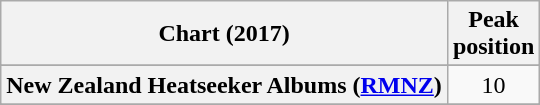<table class="wikitable sortable plainrowheaders" style="text-align:center">
<tr>
<th scope="col">Chart (2017)</th>
<th scope="col">Peak<br>position</th>
</tr>
<tr>
</tr>
<tr>
</tr>
<tr>
</tr>
<tr>
</tr>
<tr>
</tr>
<tr>
</tr>
<tr>
</tr>
<tr>
<th scope="row">New Zealand Heatseeker Albums (<a href='#'>RMNZ</a>)</th>
<td>10</td>
</tr>
<tr>
</tr>
<tr>
</tr>
<tr>
</tr>
<tr>
</tr>
<tr>
</tr>
</table>
